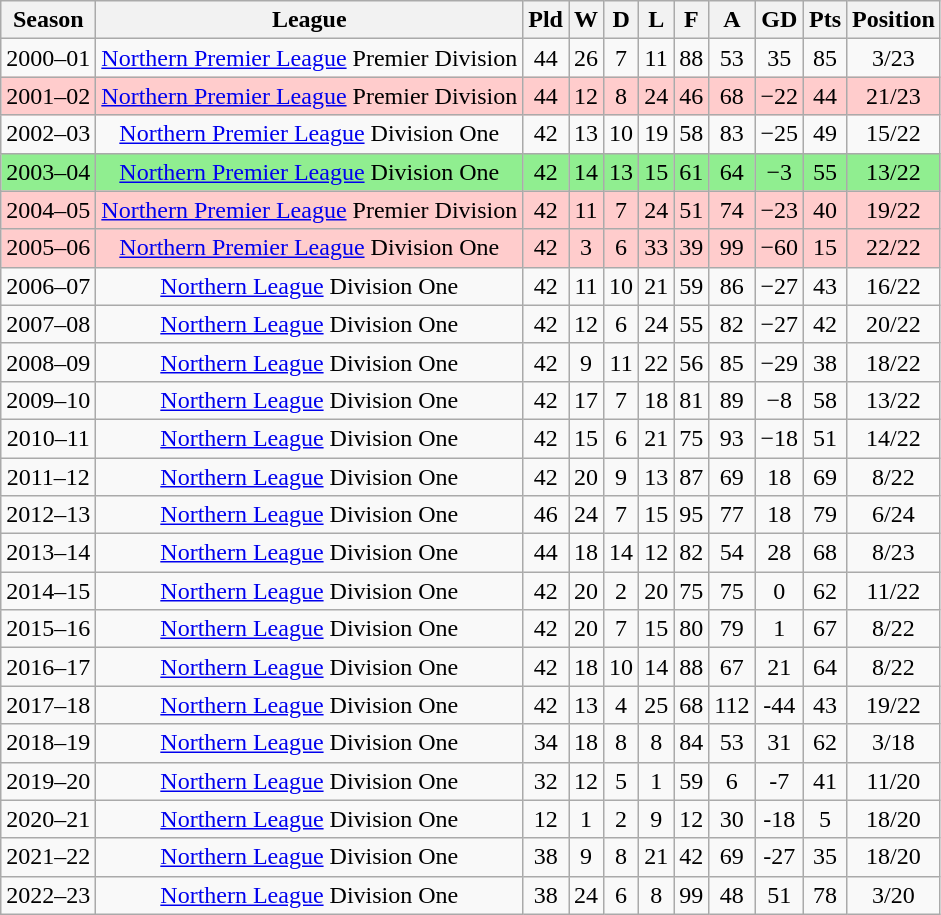<table class="wikitable collapsible collapsed" style=text-align:center>
<tr>
<th>Season</th>
<th>League</th>
<th>Pld</th>
<th>W</th>
<th>D</th>
<th>L</th>
<th>F</th>
<th>A</th>
<th>GD</th>
<th>Pts</th>
<th>Position</th>
</tr>
<tr>
<td>2000–01</td>
<td><a href='#'>Northern Premier League</a> Premier Division</td>
<td>44</td>
<td>26</td>
<td>7</td>
<td>11</td>
<td>88</td>
<td>53</td>
<td>35</td>
<td>85</td>
<td>3/23</td>
</tr>
<tr style="background:#fcc;">
<td>2001–02</td>
<td><a href='#'>Northern Premier League</a> Premier Division</td>
<td>44</td>
<td>12</td>
<td>8</td>
<td>24</td>
<td>46</td>
<td>68</td>
<td>−22</td>
<td>44</td>
<td>21/23</td>
</tr>
<tr>
<td>2002–03</td>
<td><a href='#'>Northern Premier League</a> Division One</td>
<td>42</td>
<td>13</td>
<td>10</td>
<td>19</td>
<td>58</td>
<td>83</td>
<td>−25</td>
<td>49</td>
<td>15/22</td>
</tr>
<tr style="background: #90EE90;">
<td>2003–04</td>
<td><a href='#'>Northern Premier League</a> Division One</td>
<td>42</td>
<td>14</td>
<td>13</td>
<td>15</td>
<td>61</td>
<td>64</td>
<td>−3</td>
<td>55</td>
<td>13/22</td>
</tr>
<tr style="background:#fcc;">
<td>2004–05</td>
<td><a href='#'>Northern Premier League</a> Premier Division</td>
<td>42</td>
<td>11</td>
<td>7</td>
<td>24</td>
<td>51</td>
<td>74</td>
<td>−23</td>
<td>40</td>
<td>19/22</td>
</tr>
<tr style="background:#fcc;">
<td>2005–06</td>
<td><a href='#'>Northern Premier League</a> Division One</td>
<td>42</td>
<td>3</td>
<td>6</td>
<td>33</td>
<td>39</td>
<td>99</td>
<td>−60</td>
<td>15</td>
<td>22/22</td>
</tr>
<tr>
<td>2006–07</td>
<td><a href='#'>Northern League</a> Division One</td>
<td>42</td>
<td>11</td>
<td>10</td>
<td>21</td>
<td>59</td>
<td>86</td>
<td>−27</td>
<td>43</td>
<td>16/22</td>
</tr>
<tr>
<td>2007–08</td>
<td><a href='#'>Northern League</a> Division One</td>
<td>42</td>
<td>12</td>
<td>6</td>
<td>24</td>
<td>55</td>
<td>82</td>
<td>−27</td>
<td>42</td>
<td>20/22</td>
</tr>
<tr>
<td>2008–09</td>
<td><a href='#'>Northern League</a> Division One</td>
<td>42</td>
<td>9</td>
<td>11</td>
<td>22</td>
<td>56</td>
<td>85</td>
<td>−29</td>
<td>38</td>
<td>18/22</td>
</tr>
<tr>
<td>2009–10</td>
<td><a href='#'>Northern League</a> Division One</td>
<td>42</td>
<td>17</td>
<td>7</td>
<td>18</td>
<td>81</td>
<td>89</td>
<td>−8</td>
<td>58</td>
<td>13/22</td>
</tr>
<tr>
<td>2010–11</td>
<td><a href='#'>Northern League</a> Division One</td>
<td>42</td>
<td>15</td>
<td>6</td>
<td>21</td>
<td>75</td>
<td>93</td>
<td>−18</td>
<td>51</td>
<td>14/22</td>
</tr>
<tr>
<td>2011–12</td>
<td><a href='#'>Northern League</a> Division One</td>
<td>42</td>
<td>20</td>
<td>9</td>
<td>13</td>
<td>87</td>
<td>69</td>
<td>18</td>
<td>69</td>
<td>8/22</td>
</tr>
<tr>
<td>2012–13</td>
<td><a href='#'>Northern League</a> Division One</td>
<td>46</td>
<td>24</td>
<td>7</td>
<td>15</td>
<td>95</td>
<td>77</td>
<td>18</td>
<td>79</td>
<td>6/24</td>
</tr>
<tr>
<td>2013–14</td>
<td><a href='#'>Northern League</a> Division One</td>
<td>44</td>
<td>18</td>
<td>14</td>
<td>12</td>
<td>82</td>
<td>54</td>
<td>28</td>
<td>68</td>
<td>8/23</td>
</tr>
<tr>
<td>2014–15</td>
<td><a href='#'>Northern League</a> Division One</td>
<td>42</td>
<td>20</td>
<td>2</td>
<td>20</td>
<td>75</td>
<td>75</td>
<td>0</td>
<td>62</td>
<td>11/22</td>
</tr>
<tr>
<td>2015–16</td>
<td><a href='#'>Northern League</a> Division One</td>
<td>42</td>
<td>20</td>
<td>7</td>
<td>15</td>
<td>80</td>
<td>79</td>
<td>1</td>
<td>67</td>
<td>8/22</td>
</tr>
<tr>
<td>2016–17</td>
<td><a href='#'>Northern League</a> Division One</td>
<td>42</td>
<td>18</td>
<td>10</td>
<td>14</td>
<td>88</td>
<td>67</td>
<td>21</td>
<td>64</td>
<td>8/22</td>
</tr>
<tr>
<td>2017–18</td>
<td><a href='#'>Northern League</a> Division One</td>
<td>42</td>
<td>13</td>
<td>4</td>
<td>25</td>
<td>68</td>
<td>112</td>
<td>-44</td>
<td>43</td>
<td>19/22</td>
</tr>
<tr>
<td>2018–19</td>
<td><a href='#'>Northern League</a> Division One</td>
<td>34</td>
<td>18</td>
<td>8</td>
<td>8</td>
<td>84</td>
<td>53</td>
<td>31</td>
<td>62</td>
<td>3/18</td>
</tr>
<tr>
<td>2019–20</td>
<td><a href='#'>Northern League</a> Division One</td>
<td>32</td>
<td>12</td>
<td>5</td>
<td>1</td>
<td>59</td>
<td>6</td>
<td>-7</td>
<td>41</td>
<td>11/20</td>
</tr>
<tr>
<td>2020–21</td>
<td><a href='#'>Northern League</a> Division One</td>
<td>12</td>
<td>1</td>
<td>2</td>
<td>9</td>
<td>12</td>
<td>30</td>
<td>-18</td>
<td>5</td>
<td>18/20</td>
</tr>
<tr>
<td>2021–22</td>
<td><a href='#'>Northern League</a> Division One</td>
<td>38</td>
<td>9</td>
<td>8</td>
<td>21</td>
<td>42</td>
<td>69</td>
<td>-27</td>
<td>35</td>
<td>18/20</td>
</tr>
<tr>
<td>2022–23</td>
<td><a href='#'>Northern League</a> Division One</td>
<td>38</td>
<td>24</td>
<td>6</td>
<td>8</td>
<td>99</td>
<td>48</td>
<td>51</td>
<td>78</td>
<td>3/20</td>
</tr>
</table>
